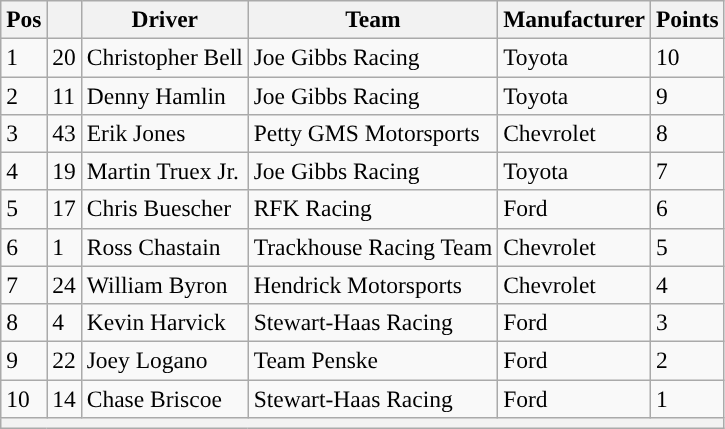<table class="wikitable" style="font-size:98%">
<tr>
<th>Pos</th>
<th></th>
<th>Driver</th>
<th>Team</th>
<th>Manufacturer</th>
<th>Points</th>
</tr>
<tr>
<td>1</td>
<td>20</td>
<td>Christopher Bell</td>
<td>Joe Gibbs Racing</td>
<td>Toyota</td>
<td>10</td>
</tr>
<tr>
<td>2</td>
<td>11</td>
<td>Denny Hamlin</td>
<td>Joe Gibbs Racing</td>
<td>Toyota</td>
<td>9</td>
</tr>
<tr>
<td>3</td>
<td>43</td>
<td>Erik Jones</td>
<td>Petty GMS Motorsports</td>
<td>Chevrolet</td>
<td>8</td>
</tr>
<tr>
<td>4</td>
<td>19</td>
<td>Martin Truex Jr.</td>
<td>Joe Gibbs Racing</td>
<td>Toyota</td>
<td>7</td>
</tr>
<tr>
<td>5</td>
<td>17</td>
<td>Chris Buescher</td>
<td>RFK Racing</td>
<td>Ford</td>
<td>6</td>
</tr>
<tr>
<td>6</td>
<td>1</td>
<td>Ross Chastain</td>
<td>Trackhouse Racing Team</td>
<td>Chevrolet</td>
<td>5</td>
</tr>
<tr>
<td>7</td>
<td>24</td>
<td>William Byron</td>
<td>Hendrick Motorsports</td>
<td>Chevrolet</td>
<td>4</td>
</tr>
<tr>
<td>8</td>
<td>4</td>
<td>Kevin Harvick</td>
<td>Stewart-Haas Racing</td>
<td>Ford</td>
<td>3</td>
</tr>
<tr>
<td>9</td>
<td>22</td>
<td>Joey Logano</td>
<td>Team Penske</td>
<td>Ford</td>
<td>2</td>
</tr>
<tr>
<td>10</td>
<td>14</td>
<td>Chase Briscoe</td>
<td>Stewart-Haas Racing</td>
<td>Ford</td>
<td>1</td>
</tr>
<tr>
<th colspan="6"></th>
</tr>
</table>
